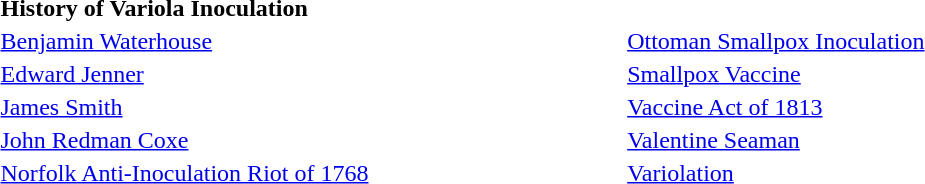<table style="width: 60%; border: none; text-align: left;">
<tr>
<th>History of Variola Inoculation</th>
</tr>
<tr>
<td><a href='#'>Benjamin Waterhouse</a></td>
<td><a href='#'>Ottoman Smallpox Inoculation</a></td>
</tr>
<tr>
<td><a href='#'>Edward Jenner</a></td>
<td><a href='#'>Smallpox Vaccine</a></td>
</tr>
<tr>
<td><a href='#'>James Smith</a></td>
<td><a href='#'>Vaccine Act of 1813</a></td>
</tr>
<tr>
<td><a href='#'>John Redman Coxe</a></td>
<td><a href='#'>Valentine Seaman</a></td>
</tr>
<tr>
<td><a href='#'>Norfolk Anti-Inoculation Riot of 1768</a></td>
<td><a href='#'>Variolation</a></td>
</tr>
</table>
